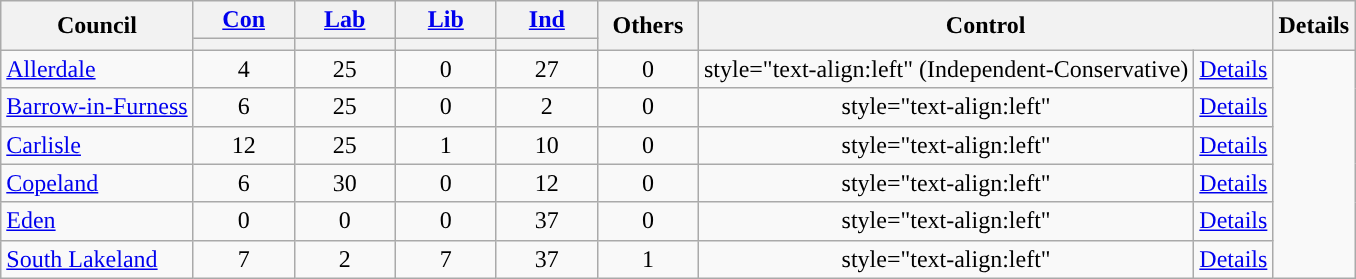<table class="wikitable" style="text-align:center;">
<tr>
<th rowspan=2>Council</th>
<th style="width:60px;"><a href='#'>Con</a></th>
<th style="width:60px;"><a href='#'>Lab</a></th>
<th style="width:60px;"><a href='#'>Lib</a></th>
<th style="width:60px;"><a href='#'>Ind</a></th>
<th style="width:60px;" rowspan=2>Others</th>
<th rowspan=2 colspan=2>Control</th>
<th rowspan=2>Details</th>
</tr>
<tr>
<th style="background:"></th>
<th style="background:"></th>
<th style="background:"></th>
<th style="background:"></th>
</tr>
<tr>
<td style="text-align:left"><a href='#'>Allerdale</a></td>
<td>4</td>
<td>25</td>
<td>0</td>
<td>27</td>
<td>0</td>
<td>style="text-align:left"  (Independent-Conservative)</td>
<td style="text-align:left"><a href='#'>Details</a></td>
</tr>
<tr>
<td style="text-align:left"><a href='#'>Barrow-in-Furness</a></td>
<td>6</td>
<td>25</td>
<td>0</td>
<td>2</td>
<td>0</td>
<td>style="text-align:left" </td>
<td style="text-align:left"><a href='#'>Details</a></td>
</tr>
<tr>
<td style="text-align:left"><a href='#'>Carlisle</a></td>
<td>12</td>
<td>25</td>
<td>1</td>
<td>10</td>
<td>0</td>
<td>style="text-align:left" </td>
<td style="text-align:left"><a href='#'>Details</a></td>
</tr>
<tr>
<td style="text-align:left"><a href='#'>Copeland</a></td>
<td>6</td>
<td>30</td>
<td>0</td>
<td>12</td>
<td>0</td>
<td>style="text-align:left" </td>
<td style="text-align:left"><a href='#'>Details</a></td>
</tr>
<tr>
<td style="text-align:left"><a href='#'>Eden</a></td>
<td>0</td>
<td>0</td>
<td>0</td>
<td>37</td>
<td>0</td>
<td>style="text-align:left" </td>
<td style="text-align:left"><a href='#'>Details</a></td>
</tr>
<tr>
<td style="text-align:left"><a href='#'>South Lakeland</a></td>
<td>7</td>
<td>2</td>
<td>7</td>
<td>37</td>
<td>1</td>
<td>style="text-align:left" </td>
<td style="text-align:left"><a href='#'>Details</a></td>
</tr>
</table>
